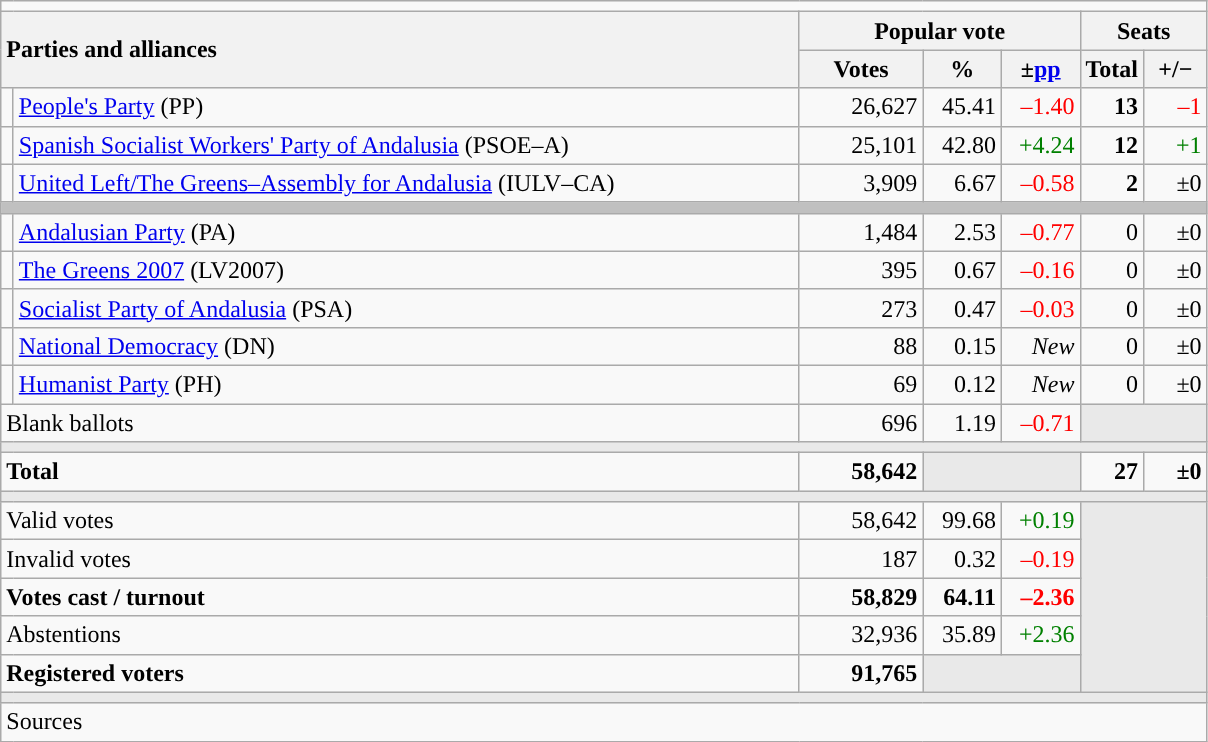<table class="wikitable" style="text-align:right;">
<tr>
<td colspan="7"></td>
</tr>
<tr>
<th style="text-align:left;" rowspan="2" colspan="2" width="525">Parties and alliances</th>
<th colspan="3">Popular vote</th>
<th colspan="2">Seats</th>
</tr>
<tr>
<th width="75">Votes</th>
<th width="45">%</th>
<th width="45">±<a href='#'>pp</a></th>
<th width="35">Total</th>
<th width="35">+/−</th>
</tr>
<tr>
<td width="1" style="color:inherit;background:"></td>
<td align="left"><a href='#'>People's Party</a> (PP)</td>
<td>26,627</td>
<td>45.41</td>
<td style="color:red;">–1.40</td>
<td><strong>13</strong></td>
<td style="color:red;">–1</td>
</tr>
<tr>
<td style="color:inherit;background:"></td>
<td align="left"><a href='#'>Spanish Socialist Workers' Party of Andalusia</a> (PSOE–A)</td>
<td>25,101</td>
<td>42.80</td>
<td style="color:green;">+4.24</td>
<td><strong>12</strong></td>
<td style="color:green;">+1</td>
</tr>
<tr>
<td style="color:inherit;background:"></td>
<td align="left"><a href='#'>United Left/The Greens–Assembly for Andalusia</a> (IULV–CA)</td>
<td>3,909</td>
<td>6.67</td>
<td style="color:red;">–0.58</td>
<td><strong>2</strong></td>
<td>±0</td>
</tr>
<tr>
<td colspan="7" bgcolor="#C0C0C0"></td>
</tr>
<tr>
<td style="color:inherit;background:"></td>
<td align="left"><a href='#'>Andalusian Party</a> (PA)</td>
<td>1,484</td>
<td>2.53</td>
<td style="color:red;">–0.77</td>
<td>0</td>
<td>±0</td>
</tr>
<tr>
<td style="color:inherit;background:"></td>
<td align="left"><a href='#'>The Greens 2007</a> (LV2007)</td>
<td>395</td>
<td>0.67</td>
<td style="color:red;">–0.16</td>
<td>0</td>
<td>±0</td>
</tr>
<tr>
<td style="color:inherit;background:"></td>
<td align="left"><a href='#'>Socialist Party of Andalusia</a> (PSA)</td>
<td>273</td>
<td>0.47</td>
<td style="color:red;">–0.03</td>
<td>0</td>
<td>±0</td>
</tr>
<tr>
<td style="color:inherit;background:"></td>
<td align="left"><a href='#'>National Democracy</a> (DN)</td>
<td>88</td>
<td>0.15</td>
<td><em>New</em></td>
<td>0</td>
<td>±0</td>
</tr>
<tr>
<td style="color:inherit;background:"></td>
<td align="left"><a href='#'>Humanist Party</a> (PH)</td>
<td>69</td>
<td>0.12</td>
<td><em>New</em></td>
<td>0</td>
<td>±0</td>
</tr>
<tr>
<td align="left" colspan="2">Blank ballots</td>
<td>696</td>
<td>1.19</td>
<td style="color:red;">–0.71</td>
<td bgcolor="#E9E9E9" colspan="2"></td>
</tr>
<tr>
<td colspan="7" bgcolor="#E9E9E9"></td>
</tr>
<tr style="font-weight:bold;">
<td align="left" colspan="2">Total</td>
<td>58,642</td>
<td bgcolor="#E9E9E9" colspan="2"></td>
<td>27</td>
<td>±0</td>
</tr>
<tr>
<td colspan="7" bgcolor="#E9E9E9"></td>
</tr>
<tr>
<td align="left" colspan="2">Valid votes</td>
<td>58,642</td>
<td>99.68</td>
<td style="color:green;">+0.19</td>
<td bgcolor="#E9E9E9" colspan="2" rowspan="5"></td>
</tr>
<tr>
<td align="left" colspan="2">Invalid votes</td>
<td>187</td>
<td>0.32</td>
<td style="color:red;">–0.19</td>
</tr>
<tr style="font-weight:bold;">
<td align="left" colspan="2">Votes cast / turnout</td>
<td>58,829</td>
<td>64.11</td>
<td style="color:red;">–2.36</td>
</tr>
<tr>
<td align="left" colspan="2">Abstentions</td>
<td>32,936</td>
<td>35.89</td>
<td style="color:green;">+2.36</td>
</tr>
<tr style="font-weight:bold;">
<td align="left" colspan="2">Registered voters</td>
<td>91,765</td>
<td bgcolor="#E9E9E9" colspan="2"></td>
</tr>
<tr>
<td colspan="7" bgcolor="#E9E9E9"></td>
</tr>
<tr>
<td align="left" colspan="7">Sources</td>
</tr>
</table>
